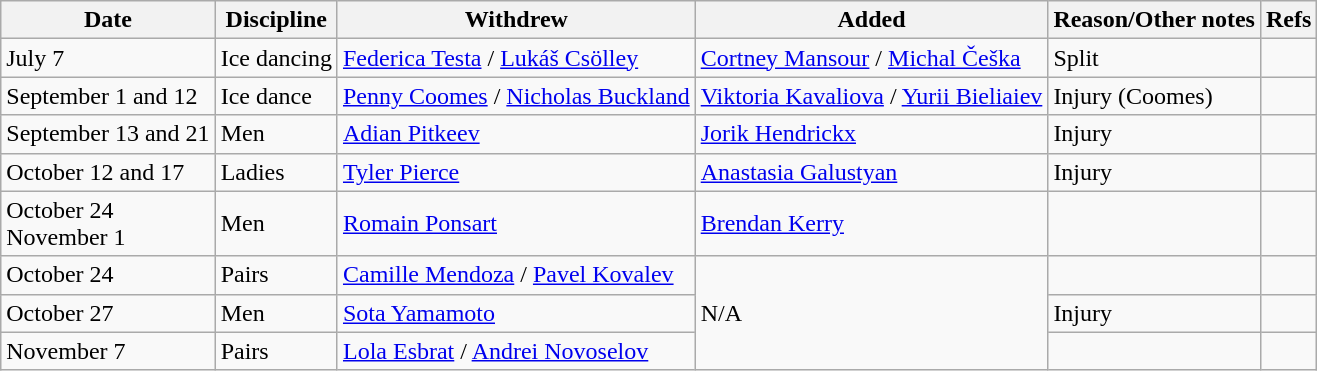<table class="wikitable sortable">
<tr>
<th>Date</th>
<th>Discipline</th>
<th>Withdrew</th>
<th>Added</th>
<th>Reason/Other notes</th>
<th>Refs</th>
</tr>
<tr>
<td>July 7</td>
<td>Ice dancing</td>
<td> <a href='#'>Federica Testa</a> / <a href='#'>Lukáš Csölley</a></td>
<td> <a href='#'>Cortney Mansour</a> / <a href='#'>Michal Češka</a></td>
<td>Split</td>
<td></td>
</tr>
<tr>
<td>September 1 and 12</td>
<td>Ice dance</td>
<td> <a href='#'>Penny Coomes</a> / <a href='#'>Nicholas Buckland</a></td>
<td> <a href='#'>Viktoria Kavaliova</a> / <a href='#'>Yurii Bieliaiev</a></td>
<td>Injury (Coomes)</td>
<td></td>
</tr>
<tr>
<td>September 13 and 21</td>
<td>Men</td>
<td> <a href='#'>Adian Pitkeev</a></td>
<td> <a href='#'>Jorik Hendrickx</a></td>
<td>Injury</td>
<td></td>
</tr>
<tr>
<td>October 12 and 17</td>
<td>Ladies</td>
<td> <a href='#'>Tyler Pierce</a></td>
<td> <a href='#'>Anastasia Galustyan</a></td>
<td>Injury</td>
<td></td>
</tr>
<tr>
<td>October 24 <br> November 1</td>
<td>Men</td>
<td> <a href='#'>Romain Ponsart</a></td>
<td> <a href='#'>Brendan Kerry</a></td>
<td></td>
<td></td>
</tr>
<tr>
<td>October 24</td>
<td>Pairs</td>
<td> <a href='#'>Camille Mendoza</a> / <a href='#'>Pavel Kovalev</a></td>
<td rowspan="3">N/A</td>
<td></td>
<td></td>
</tr>
<tr>
<td>October 27</td>
<td>Men</td>
<td> <a href='#'>Sota Yamamoto</a></td>
<td>Injury</td>
<td></td>
</tr>
<tr>
<td>November 7</td>
<td>Pairs</td>
<td> <a href='#'>Lola Esbrat</a> / <a href='#'>Andrei Novoselov</a></td>
<td></td>
<td></td>
</tr>
</table>
